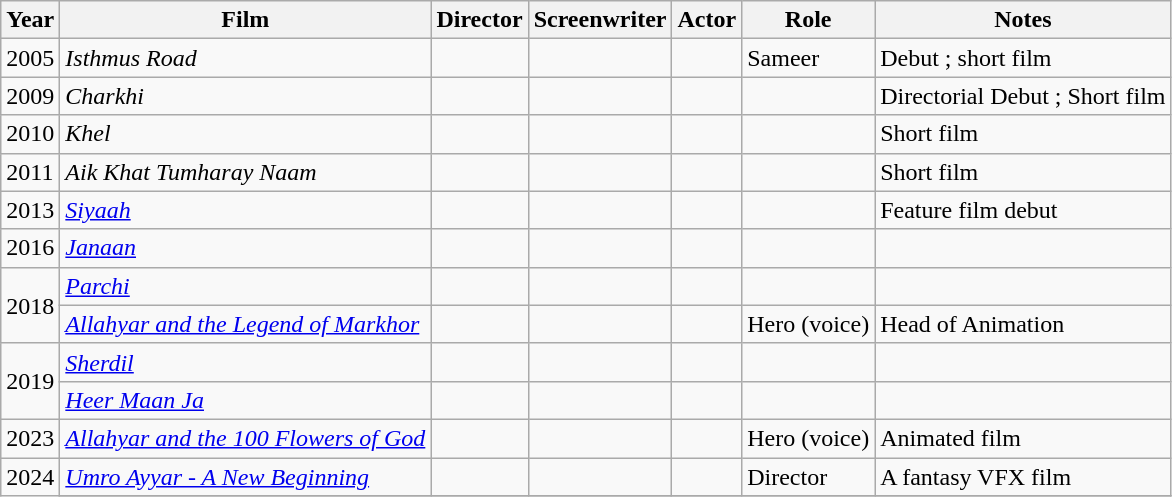<table class="wikitable">
<tr>
<th>Year</th>
<th>Film</th>
<th>Director</th>
<th>Screenwriter</th>
<th>Actor</th>
<th>Role</th>
<th>Notes</th>
</tr>
<tr>
<td>2005</td>
<td><em>Isthmus Road</em></td>
<td></td>
<td></td>
<td></td>
<td>Sameer</td>
<td>Debut ; short film</td>
</tr>
<tr>
<td>2009</td>
<td><em>Charkhi</em></td>
<td></td>
<td></td>
<td></td>
<td></td>
<td>Directorial Debut ; Short film</td>
</tr>
<tr>
<td>2010</td>
<td><em>Khel</em></td>
<td></td>
<td></td>
<td></td>
<td></td>
<td>Short film</td>
</tr>
<tr>
<td>2011</td>
<td><em>Aik Khat Tumharay Naam</em></td>
<td></td>
<td></td>
<td></td>
<td></td>
<td>Short film</td>
</tr>
<tr>
<td>2013</td>
<td><em><a href='#'>Siyaah</a></em></td>
<td></td>
<td></td>
<td></td>
<td></td>
<td>Feature film debut</td>
</tr>
<tr>
<td>2016</td>
<td><em><a href='#'>Janaan</a></em></td>
<td></td>
<td></td>
<td></td>
<td></td>
<td></td>
</tr>
<tr>
<td rowspan="2">2018</td>
<td><em><a href='#'>Parchi</a></em></td>
<td></td>
<td></td>
<td></td>
<td></td>
<td></td>
</tr>
<tr>
<td><em><a href='#'>Allahyar and the Legend of Markhor</a></em></td>
<td></td>
<td></td>
<td></td>
<td>Hero (voice)</td>
<td>Head of Animation</td>
</tr>
<tr>
<td rowspan="2">2019</td>
<td><em><a href='#'>Sherdil</a></em></td>
<td></td>
<td></td>
<td></td>
<td></td>
<td></td>
</tr>
<tr>
<td><em><a href='#'>Heer Maan Ja</a></em></td>
<td></td>
<td></td>
<td></td>
<td></td>
<td></td>
</tr>
<tr>
<td>2023</td>
<td><em><a href='#'>Allahyar and the 100 Flowers of God</a></em></td>
<td></td>
<td></td>
<td></td>
<td>Hero (voice)</td>
<td>Animated film</td>
</tr>
<tr>
<td rowspan="2">2024</td>
<td><em><a href='#'>Umro Ayyar - A New Beginning</a></em></td>
<td></td>
<td></td>
<td></td>
<td>Director</td>
<td>A fantasy VFX film</td>
</tr>
<tr>
</tr>
</table>
